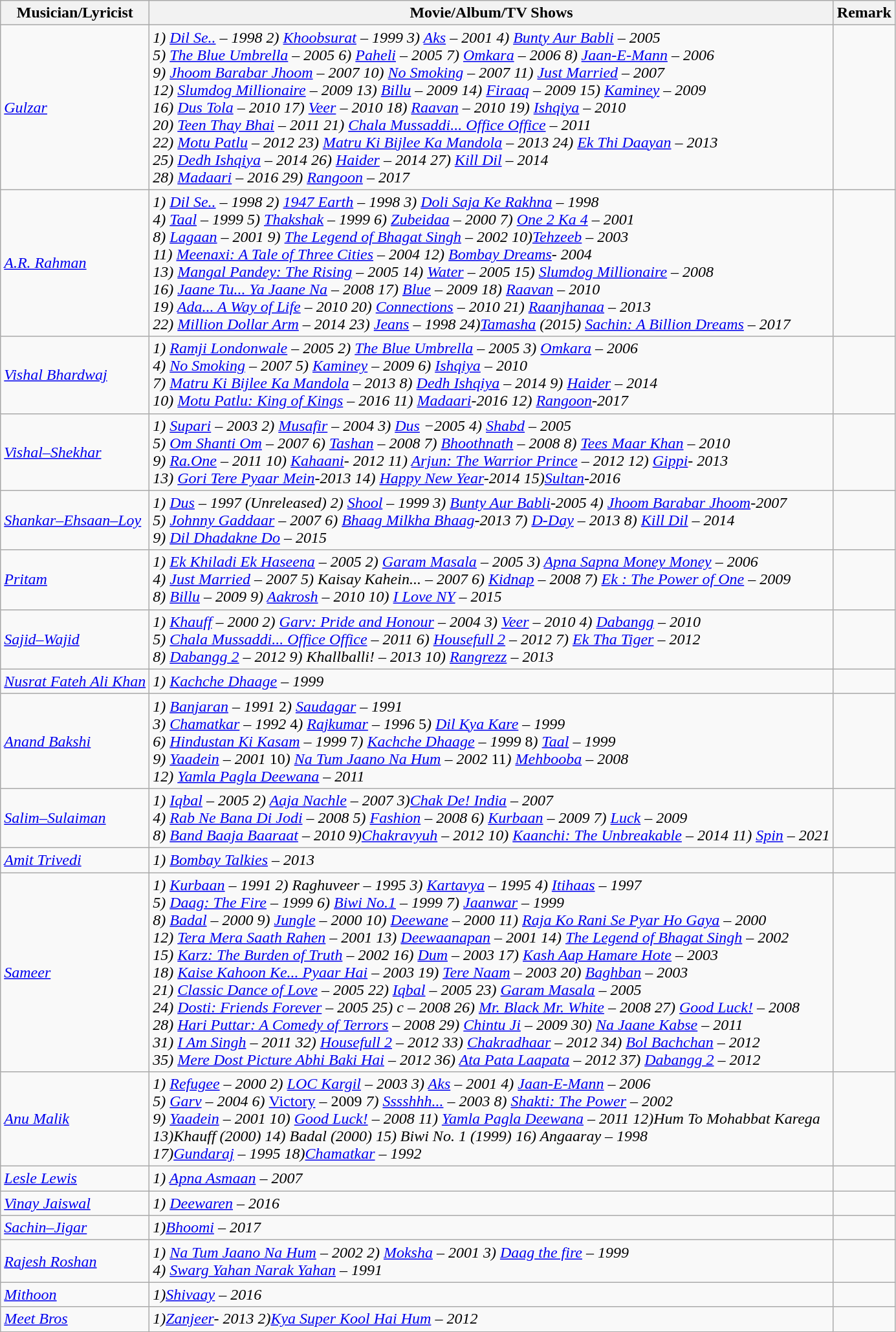<table class="wikitable sortable">
<tr>
<th>Musician/Lyricist</th>
<th>Movie/Album/TV Shows</th>
<th>Remark</th>
</tr>
<tr>
<td><em><a href='#'>Gulzar</a></em></td>
<td><em>1) <a href='#'>Dil Se..</a> – 1998 </em> <em>2) <a href='#'>Khoobsurat</a> – 1999 </em> <em>3) <a href='#'>Aks</a> – 2001 </em>  <em>4) <a href='#'>Bunty Aur Babli</a> – 2005</em><br><em>5) <a href='#'>The Blue Umbrella</a> – 2005 </em> <em>6) <a href='#'>Paheli</a> – 2005 </em> <em>7) <a href='#'>Omkara</a> – 2006 </em> <em>8) <a href='#'>Jaan-E-Mann</a> – 2006</em><br><em>9) <a href='#'>Jhoom Barabar Jhoom</a> – 2007 </em>  <em>10) <a href='#'>No Smoking</a> – 2007 </em> <em>11) <a href='#'>Just Married</a> – 2007 </em><br><em>12) <a href='#'>Slumdog Millionaire</a> – 2009 </em> <em>13) <a href='#'>Billu</a> – 2009</em> <em>14) <a href='#'>Firaaq</a> – 2009 </em> <em>15) <a href='#'>Kaminey</a> – 2009</em><br><em> 16) <a href='#'>Dus Tola</a> – 2010 </em> <em>17) <a href='#'>Veer</a> – 2010 </em> <em>18) <a href='#'>Raavan</a> – 2010 </em> <em>19) <a href='#'>Ishqiya</a> – 2010 </em><br><em>20) <a href='#'>Teen Thay Bhai</a> – 2011 </em> <em>21) <a href='#'>Chala Mussaddi... Office Office</a> – 2011 </em><br><em>22) <a href='#'>Motu Patlu</a> – 2012 </em> <em> 23) <a href='#'>Matru Ki Bijlee Ka Mandola</a> – 2013 </em> <em>24) <a href='#'>Ek Thi Daayan</a> – 2013 </em><br><em>25) <a href='#'>Dedh Ishqiya</a> – 2014</em> <em>26) <a href='#'>Haider</a> – 2014</em> <em>27) <a href='#'>Kill Dil</a> – 2014 </em><br><em>28) <a href='#'>Madaari</a> – 2016 </em> <em> 29) <a href='#'>Rangoon</a> – 2017</em></td>
<td></td>
</tr>
<tr>
<td><em><a href='#'>A.R. Rahman</a></em></td>
<td><em>1) <a href='#'>Dil Se..</a> – 1998 </em> <em>2) <a href='#'>1947 Earth</a> – 1998 </em> <em>3) <a href='#'>Doli Saja Ke Rakhna</a> – 1998 </em><br><em>4) <a href='#'>Taal</a> – 1999 </em> <em>5) <a href='#'>Thakshak</a> – 1999 </em> <em>6) <a href='#'>Zubeidaa</a> – 2000 </em> <em>7) <a href='#'>One 2 Ka 4</a> – 2001</em><br><em>8) <a href='#'>Lagaan</a> – 2001 </em> <em>9) <a href='#'>The Legend of Bhagat Singh</a> – 2002 </em> <em>10)<a href='#'>Tehzeeb</a> – 2003 </em><br><em>11) <a href='#'>Meenaxi: A Tale of Three Cities</a> – 2004 </em> <em>12) <a href='#'>Bombay Dreams</a>- 2004 </em><br><em>13) <a href='#'>Mangal Pandey: The Rising</a> – 2005 </em> <em>14) <a href='#'>Water</a> – 2005 </em> <em>15) <a href='#'>Slumdog Millionaire</a> – 2008 </em><br><em>16) <a href='#'>Jaane Tu... Ya Jaane Na</a> – 2008 </em> <em>17) <a href='#'>Blue</a> – 2009</em> <em>18) <a href='#'>Raavan</a> – 2010 </em><br><em>19) <a href='#'>Ada... A Way of Life</a> – 2010 </em> <em>20) <a href='#'>Connections</a> – 2010</em> <em>21) <a href='#'>Raanjhanaa</a> – 2013 </em><br><em>22) <a href='#'>Million Dollar Arm</a> – 2014 </em> <em>23) <a href='#'>Jeans</a> – 1998 </em>  <em>24)<a href='#'>Tamasha</a> (2015) <a href='#'>Sachin: A Billion Dreams</a> – 2017</em></td>
<td></td>
</tr>
<tr>
<td><em><a href='#'>Vishal Bhardwaj</a></em></td>
<td><em>1) <a href='#'>Ramji Londonwale</a> – 2005 </em> <em>2) <a href='#'>The Blue Umbrella</a> – 2005 </em> <em>3) <a href='#'>Omkara</a> – 2006 </em><br><em>4) <a href='#'>No Smoking</a> – 2007 </em> <em>5) <a href='#'>Kaminey</a> – 2009 </em> <em>6) <a href='#'>Ishqiya</a> – 2010 </em><br><em>7) <a href='#'>Matru Ki Bijlee Ka Mandola</a> – 2013 </em> <em>8) <a href='#'>Dedh Ishqiya</a> – 2014</em> <em>9) <a href='#'>Haider</a> – 2014</em><br><em>10) <a href='#'>Motu Patlu: King of Kings</a> – 2016 </em> <em> 11) <a href='#'>Madaari</a>-2016 </em> <em> 12) <a href='#'>Rangoon</a>-2017 </em></td>
<td></td>
</tr>
<tr>
<td><em><a href='#'>Vishal–Shekhar</a></em></td>
<td><em>1) <a href='#'>Supari</a> – 2003 </em> <em>2) <a href='#'>Musafir</a> – 2004 </em> <em>3) <a href='#'>Dus</a> −2005 </em> <em>4) <a href='#'>Shabd</a> – 2005 </em><br><em>5) <a href='#'>Om Shanti Om</a> – 2007 </em> <em>6) <a href='#'>Tashan</a> – 2008 </em> <em>7) <a href='#'>Bhoothnath</a> – 2008 </em> <em>8) <a href='#'>Tees Maar Khan</a> – 2010 </em><br><em>9) <a href='#'>Ra.One</a> – 2011 </em> <em>10) <a href='#'>Kahaani</a>- 2012</em> <em>11) <a href='#'>Arjun: The Warrior Prince</a> – 2012</em> <em>12) <a href='#'>Gippi</a>- 2013</em><br><em> 13) <a href='#'>Gori Tere Pyaar Mein</a>-2013</em> <em>14) <a href='#'>Happy New Year</a>-2014 </em> <em>15)<a href='#'>Sultan</a>-2016</em></td>
<td></td>
</tr>
<tr>
<td><em><a href='#'>Shankar–Ehsaan–Loy</a></em></td>
<td><em>1) <a href='#'>Dus</a> – 1997 (Unreleased) </em> <em>2) <a href='#'>Shool</a> – 1999 </em> <em>3) <a href='#'>Bunty Aur Babli</a>-2005 </em> <em>4) <a href='#'>Jhoom Barabar Jhoom</a>-2007 </em><br><em>5) <a href='#'>Johnny Gaddaar</a> – 2007 </em> <em>6) <a href='#'>Bhaag Milkha Bhaag</a>-2013 </em> <em>7) <a href='#'>D-Day</a> – 2013 </em>  <em>8) <a href='#'>Kill Dil</a> – 2014 </em><br><em>9) <a href='#'>Dil Dhadakne Do</a> – 2015</em></td>
<td></td>
</tr>
<tr>
<td><em><a href='#'>Pritam</a></em></td>
<td><em>1) <a href='#'>Ek Khiladi Ek Haseena</a> – 2005</em> <em>2) <a href='#'>Garam Masala</a> – 2005</em> <em>3) <a href='#'>Apna Sapna Money Money</a> – 2006</em><br><em>4) <a href='#'>Just Married</a> – 2007</em> <em>5) Kaisay Kahein... – 2007</em> <em>6) <a href='#'>Kidnap</a> – 2008</em> <em>7) <a href='#'>Ek : The Power of One</a> – 2009</em><br><em>8) <a href='#'>Billu</a> – 2009</em> <em>9) <a href='#'>Aakrosh</a> – 2010</em> <em>10) <a href='#'>I Love NY</a> – 2015</em></td>
<td></td>
</tr>
<tr>
<td><em><a href='#'>Sajid–Wajid</a></em></td>
<td><em>1) <a href='#'>Khauff</a> – 2000 </em> <em>2) <a href='#'>Garv: Pride and Honour</a> – 2004 </em> <em>3) <a href='#'>Veer</a> – 2010 </em> <em>4) <a href='#'>Dabangg</a> – 2010 </em><br><em>5) <a href='#'>Chala Mussaddi... Office Office</a> – 2011</em> <em>6) <a href='#'>Housefull 2</a> – 2012 </em> <em>7) <a href='#'>Ek Tha Tiger</a> – 2012 </em><br><em>8) <a href='#'>Dabangg 2</a> – 2012 </em> <em>9) Khallballi! – 2013 </em> <em>10) <a href='#'>Rangrezz</a> – 2013 </em></td>
<td></td>
</tr>
<tr>
<td><em><a href='#'>Nusrat Fateh Ali Khan</a></em></td>
<td><em>1) <a href='#'>Kachche Dhaage</a> – 1999 </em></td>
<td></td>
</tr>
<tr>
<td><em><a href='#'>Anand Bakshi</a></em></td>
<td><em>1) <a href='#'>Banjaran</a> – 1991 </em> 2<em>) <a href='#'>Saudagar</a> – 1991 </em><br><em>3) <a href='#'>Chamatkar</a> – 1992 </em> 4<em>) <a href='#'>Rajkumar</a> – 1996 </em> 5<em>) <a href='#'>Dil Kya Kare</a> – 1999</em><br><em>6) <a href='#'>Hindustan Ki Kasam</a> – 1999 </em> 7<em>) <a href='#'>Kachche Dhaage</a> – 1999 </em> 8<em>) <a href='#'>Taal</a> – 1999 </em><br><em>9) <a href='#'>Yaadein</a> – 2001 </em> 10<em>) <a href='#'>Na Tum Jaano Na Hum</a> – 2002 </em> 11<em>) <a href='#'>Mehbooba</a> – 2008</em><br><em>12) <a href='#'>Yamla Pagla Deewana</a> – 2011 </em></td>
<td></td>
</tr>
<tr>
<td><em><a href='#'>Salim–Sulaiman</a></em></td>
<td><em>1) <a href='#'>Iqbal</a> – 2005 </em> <em> 2) <a href='#'>Aaja Nachle</a> – 2007 </em> <em>3)<a href='#'>Chak De! India</a> – 2007 </em><br><em>4) <a href='#'>Rab Ne Bana Di Jodi</a> – 2008 </em> <em>5) <a href='#'>Fashion</a> – 2008 </em> <em>6) <a href='#'>Kurbaan</a> – 2009 </em> <em>7) <a href='#'>Luck</a> – 2009 </em><br><em> 8) <a href='#'>Band Baaja Baaraat</a> – 2010 </em> <em>9)<a href='#'>Chakravyuh</a> – 2012 </em> <em>10) <a href='#'>Kaanchi: The Unbreakable</a> – 2014 </em> <em>11) <a href='#'>Spin</a> – 2021 </em></td>
<td></td>
</tr>
<tr>
<td><em><a href='#'>Amit Trivedi</a></em></td>
<td><em>1) <a href='#'>Bombay Talkies</a> – 2013</em></td>
<td></td>
</tr>
<tr>
<td><em><a href='#'>Sameer</a></em></td>
<td><em>1) <a href='#'>Kurbaan</a> – 1991 </em> <em>2) Raghuveer – 1995 </em> <em>3) <a href='#'>Kartavya</a> – 1995 </em> <em>4) <a href='#'>Itihaas</a> – 1997 </em><br><em>5) <a href='#'>Daag: The Fire</a> – 1999 </em> <em>6) <a href='#'>Biwi No.1</a> – 1999 </em> <em>7) <a href='#'>Jaanwar</a> – 1999 </em><br><em>8) <a href='#'>Badal</a> – 2000 </em> <em>9) <a href='#'>Jungle</a> – 2000 </em> <em>10) <a href='#'>Deewane</a> – 2000 </em> <em>11) <a href='#'>Raja Ko Rani Se Pyar Ho Gaya</a> – 2000 </em><br><em>12) <a href='#'>Tera Mera Saath Rahen</a> – 2001 </em> <em>13) <a href='#'>Deewaanapan</a> – 2001 </em> <em>14) <a href='#'>The Legend of Bhagat Singh</a> – 2002 </em><br><em>15) <a href='#'>Karz: The Burden of Truth</a> – 2002 </em> <em>16) <a href='#'>Dum</a> – 2003 </em> <em>17) <a href='#'>Kash Aap Hamare Hote</a> – 2003 </em><br><em>18) <a href='#'>Kaise Kahoon Ke... Pyaar Hai</a> – 2003 </em> <em>19) <a href='#'>Tere Naam</a> – 2003 </em> <em>20) <a href='#'>Baghban</a> – 2003 </em><br><em>21) <a href='#'>Classic Dance of Love</a> – 2005 </em> <em>22) <a href='#'>Iqbal</a> – 2005 </em> <em>23) <a href='#'>Garam Masala</a> – 2005 </em><br><em>24) <a href='#'>Dosti: Friends Forever</a> – 2005 </em> <em>25) c – 2008 </em> <em>26) <a href='#'>Mr. Black Mr. White</a> – 2008 </em> <em>27) <a href='#'>Good Luck!</a> – 2008 </em><br><em>28) <a href='#'>Hari Puttar: A Comedy of Terrors</a> – 2008</em> <em>29) <a href='#'>Chintu Ji</a> – 2009 </em> <em>30) <a href='#'>Na Jaane Kabse</a> – 2011 </em><br><em>31) <a href='#'>I Am Singh</a> – 2011 </em> <em>32) <a href='#'>Housefull 2</a> – 2012 </em> <em>33) <a href='#'>Chakradhaar</a> – 2012 </em> <em>34) <a href='#'>Bol Bachchan</a> – 2012 </em><br><em>35) <a href='#'>Mere Dost Picture Abhi Baki Hai</a> – 2012 </em> <em>36) <a href='#'>Ata Pata Laapata</a> – 2012 </em> <em>37) <a href='#'>Dabangg 2</a> – 2012 </em></td>
<td></td>
</tr>
<tr>
<td><em><a href='#'>Anu Malik</a></em></td>
<td><em> 1) <a href='#'>Refugee</a> – 2000 </em> <em> 2) <a href='#'>LOC Kargil</a> – 2003</em> <em> 3) <a href='#'>Aks</a> – 2001 </em> <em>4) <a href='#'>Jaan-E-Mann</a> – 2006 </em><br>  <em> 5) <a href='#'>Garv</a> – 2004</em> <em> 6) </em><a href='#'>Victory</a> – 2009  <em> 7) <a href='#'>Sssshhh...</a> – 2003</em> <em> 8) <a href='#'>Shakti: The Power</a> – 2002</em><br>  <em> 9) <a href='#'>Yaadein</a> – 2001</em> <em> 10) <a href='#'>Good Luck!</a> – 2008</em> <em> 11) <a href='#'>Yamla Pagla Deewana</a> – 2011  </em> <em> 12)Hum To Mohabbat Karega </em><br>  <em> 13)Khauff (2000)</em> <em> 14) Badal (2000)</em> <em> 15) Biwi No. 1 (1999)</em> <em> 16) Angaaray – 1998</em><br><em> 17)<a href='#'>Gundaraj</a> – 1995 </em> <em> 18)<a href='#'>Chamatkar</a> – 1992</em></td>
<td></td>
</tr>
<tr>
<td><em><a href='#'>Lesle Lewis</a></em></td>
<td><em>1) <a href='#'>Apna Asmaan</a> – 2007</em></td>
<td></td>
</tr>
<tr>
<td><em><a href='#'>Vinay Jaiswal</a></em></td>
<td><em>1) <a href='#'>Deewaren</a> – 2016</em></td>
<td></td>
</tr>
<tr>
<td><em><a href='#'>Sachin–Jigar</a></em></td>
<td><em>1)<a href='#'>Bhoomi</a> – 2017  </em></td>
<td></td>
</tr>
<tr>
<td><em><a href='#'>Rajesh Roshan</a></em></td>
<td><em>1) <a href='#'>Na Tum Jaano Na Hum</a> – 2002 </em> <em> 2) <a href='#'>Moksha</a> – 2001</em> <em> 3) <a href='#'>Daag the fire</a> – 1999 </em><br> <em>4) <a href='#'>Swarg Yahan Narak Yahan</a> – 1991</em></td>
<td></td>
</tr>
<tr>
<td><em><a href='#'>Mithoon</a></em></td>
<td><em>1)<a href='#'>Shivaay</a> – 2016 </em></td>
<td></td>
</tr>
<tr>
<td><em><a href='#'>Meet Bros</a></em></td>
<td><em>1)<a href='#'>Zanjeer</a>- 2013 </em> <em>2)<a href='#'>Kya Super Kool Hai Hum</a> – 2012</em></td>
<td></td>
</tr>
</table>
